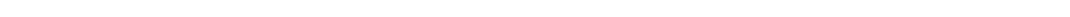<table style="width:88%; text-align:center;">
<tr style="color:white;">
<td style="background:"><strong>3</strong></td>
<td style="background:"><strong>5</strong></td>
<td style="background:"><strong>24</strong></td>
</tr>
</table>
